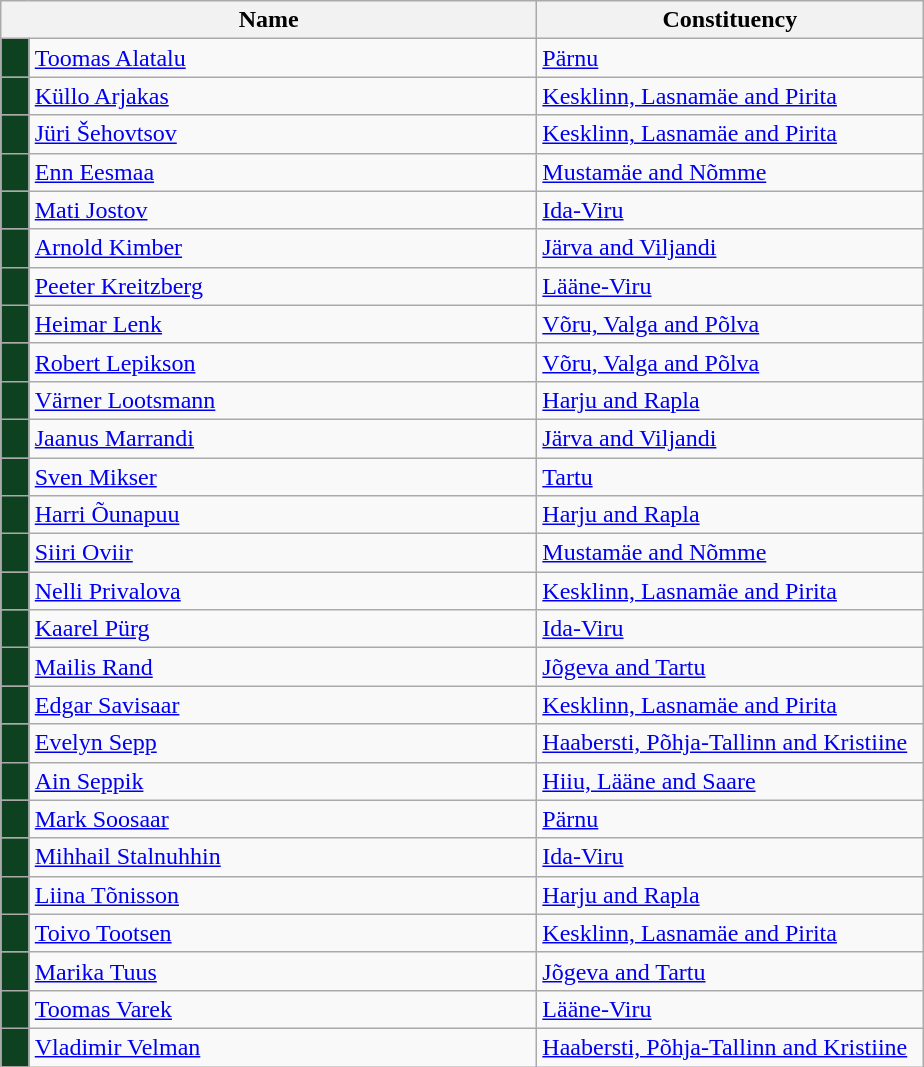<table class="wikitable collapsible collapsed">
<tr>
<th colspan=2 width=350>Name</th>
<th width=250>Constituency</th>
</tr>
<tr>
<td style="background-color:#0E4120"></td>
<td><a href='#'>Toomas Alatalu</a></td>
<td><a href='#'>Pärnu</a></td>
</tr>
<tr>
<td style="background-color:#0E4120"></td>
<td><a href='#'>Küllo Arjakas</a></td>
<td><a href='#'>Kesklinn, Lasnamäe and Pirita</a></td>
</tr>
<tr>
<td style="background-color:#0E4120"></td>
<td><a href='#'>Jüri Šehovtsov</a></td>
<td><a href='#'>Kesklinn, Lasnamäe and Pirita</a></td>
</tr>
<tr>
<td style="background-color:#0E4120"></td>
<td><a href='#'>Enn Eesmaa</a></td>
<td><a href='#'>Mustamäe and Nõmme</a></td>
</tr>
<tr>
<td style="background-color:#0E4120"></td>
<td><a href='#'>Mati Jostov</a></td>
<td><a href='#'>Ida-Viru</a></td>
</tr>
<tr>
<td style="background-color:#0E4120"></td>
<td><a href='#'>Arnold Kimber</a></td>
<td><a href='#'>Järva and Viljandi</a></td>
</tr>
<tr>
<td style="background-color:#0E4120"></td>
<td><a href='#'>Peeter Kreitzberg</a></td>
<td><a href='#'>Lääne-Viru</a></td>
</tr>
<tr>
<td style="background-color:#0E4120"></td>
<td><a href='#'>Heimar Lenk</a></td>
<td><a href='#'>Võru, Valga and Põlva</a></td>
</tr>
<tr>
<td style="background-color:#0E4120"></td>
<td><a href='#'>Robert Lepikson</a></td>
<td><a href='#'>Võru, Valga and Põlva</a></td>
</tr>
<tr>
<td style="background-color:#0E4120"></td>
<td><a href='#'>Värner Lootsmann</a></td>
<td><a href='#'>Harju and Rapla</a></td>
</tr>
<tr>
<td style="background-color:#0E4120"></td>
<td><a href='#'>Jaanus Marrandi</a></td>
<td><a href='#'>Järva and Viljandi</a></td>
</tr>
<tr>
<td style="background-color:#0E4120"></td>
<td><a href='#'>Sven Mikser</a></td>
<td><a href='#'>Tartu</a></td>
</tr>
<tr>
<td style="background-color:#0E4120"></td>
<td><a href='#'>Harri Õunapuu</a></td>
<td><a href='#'>Harju and Rapla</a></td>
</tr>
<tr>
<td style="background-color:#0E4120"></td>
<td><a href='#'>Siiri Oviir</a></td>
<td><a href='#'>Mustamäe and Nõmme</a></td>
</tr>
<tr>
<td style="background-color:#0E4120"></td>
<td><a href='#'>Nelli Privalova</a></td>
<td><a href='#'>Kesklinn, Lasnamäe and Pirita</a></td>
</tr>
<tr>
<td style="background-color:#0E4120"></td>
<td><a href='#'>Kaarel Pürg</a></td>
<td><a href='#'>Ida-Viru</a></td>
</tr>
<tr>
<td style="background-color:#0E4120"></td>
<td><a href='#'>Mailis Rand</a></td>
<td><a href='#'>Jõgeva and Tartu</a></td>
</tr>
<tr>
<td style="background-color:#0E4120"></td>
<td><a href='#'>Edgar Savisaar</a></td>
<td><a href='#'>Kesklinn, Lasnamäe and Pirita</a></td>
</tr>
<tr>
<td style="background-color:#0E4120"></td>
<td><a href='#'>Evelyn Sepp</a></td>
<td><a href='#'>Haabersti, Põhja-Tallinn and Kristiine</a></td>
</tr>
<tr>
<td style="background-color:#0E4120"></td>
<td><a href='#'>Ain Seppik</a></td>
<td><a href='#'>Hiiu, Lääne and Saare</a></td>
</tr>
<tr>
<td style="background-color:#0E4120"></td>
<td><a href='#'>Mark Soosaar</a></td>
<td><a href='#'>Pärnu</a></td>
</tr>
<tr>
<td style="background-color:#0E4120"></td>
<td><a href='#'>Mihhail Stalnuhhin</a></td>
<td><a href='#'>Ida-Viru</a></td>
</tr>
<tr>
<td style="background-color:#0E4120"></td>
<td><a href='#'>Liina Tõnisson</a></td>
<td><a href='#'>Harju and Rapla</a></td>
</tr>
<tr>
<td style="background-color:#0E4120"></td>
<td><a href='#'>Toivo Tootsen</a></td>
<td><a href='#'>Kesklinn, Lasnamäe and Pirita</a></td>
</tr>
<tr>
<td style="background-color:#0E4120"></td>
<td><a href='#'>Marika Tuus</a></td>
<td><a href='#'>Jõgeva and Tartu</a></td>
</tr>
<tr>
<td style="background-color:#0E4120"></td>
<td><a href='#'>Toomas Varek</a></td>
<td><a href='#'>Lääne-Viru</a></td>
</tr>
<tr>
<td style="background-color:#0E4120"></td>
<td><a href='#'>Vladimir Velman</a></td>
<td><a href='#'>Haabersti, Põhja-Tallinn and Kristiine</a></td>
</tr>
</table>
